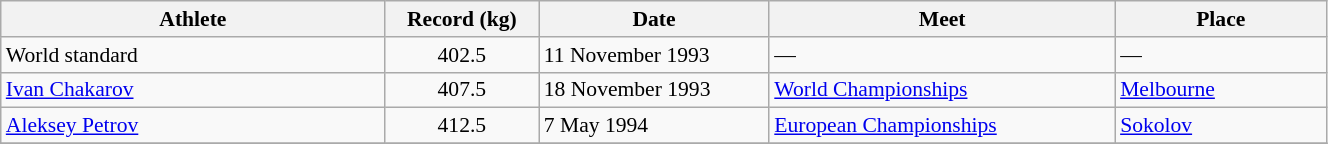<table class="wikitable" style="font-size:90%; width: 70%;">
<tr>
<th width=20%>Athlete</th>
<th width=8%>Record (kg)</th>
<th width=12%>Date</th>
<th width=18%>Meet</th>
<th width=11%>Place</th>
</tr>
<tr>
<td>World standard</td>
<td align="center">402.5</td>
<td>11 November 1993</td>
<td>—</td>
<td>—</td>
</tr>
<tr>
<td> <a href='#'>Ivan Chakarov</a></td>
<td align="center">407.5</td>
<td>18 November 1993</td>
<td><a href='#'>World Championships</a></td>
<td><a href='#'>Melbourne</a></td>
</tr>
<tr>
<td> <a href='#'>Aleksey Petrov</a></td>
<td align="center">412.5</td>
<td>7 May 1994</td>
<td><a href='#'>European Championships</a></td>
<td><a href='#'>Sokolov</a></td>
</tr>
<tr>
</tr>
</table>
